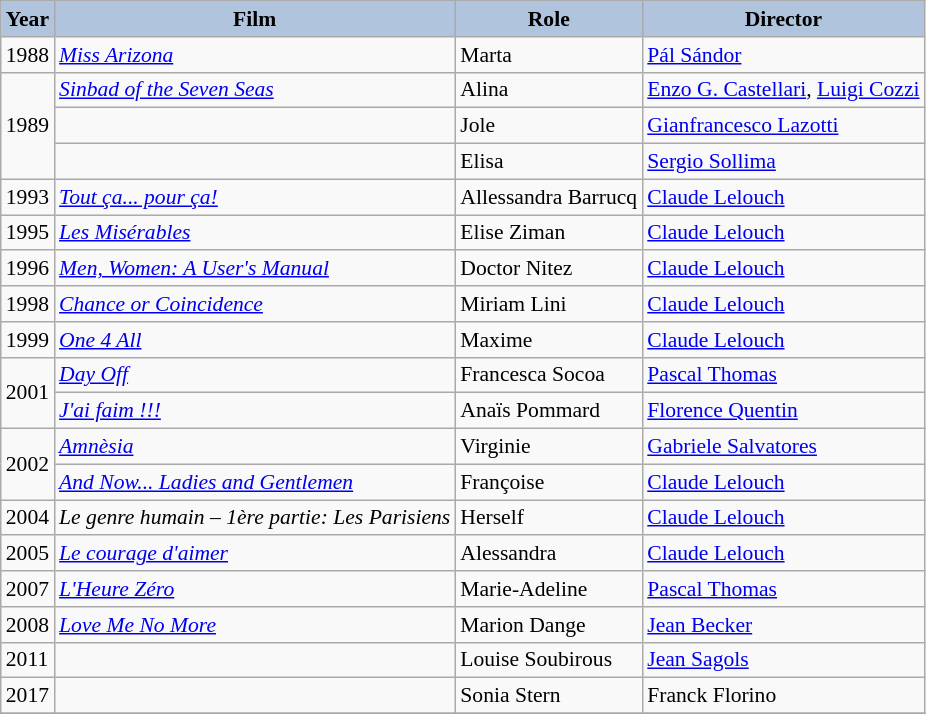<table class="wikitable" style="font-size: 90%; background: #f9f9f9">
<tr align="center">
<th style="background:#B0C4DE;">Year</th>
<th style="background:#B0C4DE;">Film</th>
<th style="background:#B0C4DE;">Role</th>
<th style="background:#B0C4DE;">Director</th>
</tr>
<tr>
<td>1988</td>
<td><em><a href='#'>Miss Arizona</a></em></td>
<td>Marta</td>
<td><a href='#'>Pál Sándor</a></td>
</tr>
<tr>
<td rowspan="3">1989</td>
<td><em><a href='#'>Sinbad of the Seven Seas</a></em></td>
<td>Alina</td>
<td><a href='#'>Enzo G. Castellari</a>, <a href='#'>Luigi Cozzi</a></td>
</tr>
<tr>
<td><em></em></td>
<td>Jole</td>
<td><a href='#'>Gianfrancesco Lazotti</a></td>
</tr>
<tr>
<td><em></em></td>
<td>Elisa</td>
<td><a href='#'>Sergio Sollima</a></td>
</tr>
<tr>
<td>1993</td>
<td><em><a href='#'>Tout ça... pour ça!</a></em></td>
<td>Allessandra Barrucq</td>
<td><a href='#'>Claude Lelouch</a></td>
</tr>
<tr>
<td rowspan="1">1995</td>
<td><em><a href='#'>Les Misérables</a></em></td>
<td>Elise Ziman</td>
<td><a href='#'>Claude Lelouch</a></td>
</tr>
<tr>
<td>1996</td>
<td><em><a href='#'>Men, Women: A User's Manual</a></em></td>
<td>Doctor Nitez</td>
<td><a href='#'>Claude Lelouch</a></td>
</tr>
<tr>
<td rowspan="1">1998</td>
<td><em><a href='#'>Chance or Coincidence</a></em></td>
<td>Miriam Lini</td>
<td><a href='#'>Claude Lelouch</a></td>
</tr>
<tr>
<td rowspan="1">1999</td>
<td><em><a href='#'>One 4 All</a></em></td>
<td>Maxime</td>
<td><a href='#'>Claude Lelouch</a></td>
</tr>
<tr>
<td rowspan="2">2001</td>
<td><em><a href='#'>Day Off</a></em></td>
<td>Francesca Socoa</td>
<td><a href='#'>Pascal Thomas</a></td>
</tr>
<tr>
<td><em><a href='#'>J'ai faim !!!</a></em></td>
<td>Anaïs Pommard</td>
<td><a href='#'>Florence Quentin</a></td>
</tr>
<tr>
<td rowspan="2">2002</td>
<td><em><a href='#'>Amnèsia</a></em></td>
<td>Virginie</td>
<td><a href='#'>Gabriele Salvatores</a></td>
</tr>
<tr>
<td><em><a href='#'>And Now... Ladies and Gentlemen</a></em></td>
<td>Françoise</td>
<td><a href='#'>Claude Lelouch</a></td>
</tr>
<tr>
<td>2004</td>
<td><em>Le genre humain – 1ère partie: Les Parisiens</em></td>
<td>Herself</td>
<td><a href='#'>Claude Lelouch</a></td>
</tr>
<tr>
<td>2005</td>
<td><em><a href='#'>Le courage d'aimer</a></em></td>
<td>Alessandra</td>
<td><a href='#'>Claude Lelouch</a></td>
</tr>
<tr>
<td rowspan="1">2007</td>
<td><em><a href='#'>L'Heure Zéro</a></em></td>
<td>Marie-Adeline</td>
<td><a href='#'>Pascal Thomas</a></td>
</tr>
<tr>
<td>2008</td>
<td><em><a href='#'>Love Me No More</a></em></td>
<td>Marion Dange</td>
<td><a href='#'>Jean Becker</a></td>
</tr>
<tr>
<td>2011</td>
<td><em></em></td>
<td>Louise Soubirous</td>
<td><a href='#'>Jean Sagols</a></td>
</tr>
<tr>
<td rowspan="1">2017</td>
<td><em></em></td>
<td>Sonia Stern</td>
<td>Franck Florino</td>
</tr>
<tr>
</tr>
</table>
